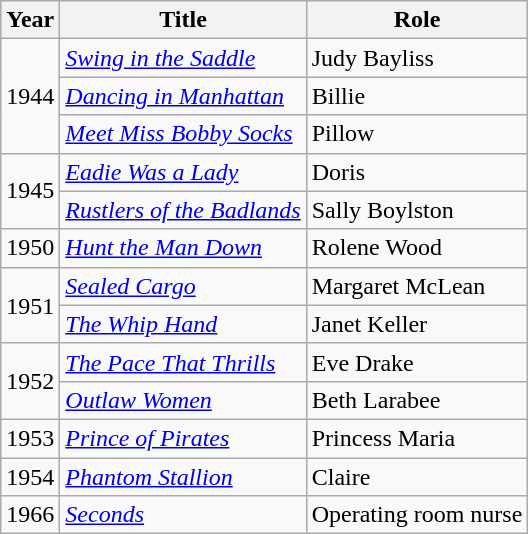<table class="wikitable">
<tr>
<th>Year</th>
<th>Title</th>
<th>Role</th>
</tr>
<tr>
<td rowspan=3>1944</td>
<td><em><a href='#'>Swing in the Saddle</a></em></td>
<td>Judy Bayliss</td>
</tr>
<tr>
<td><em><a href='#'>Dancing in Manhattan</a></em></td>
<td>Billie</td>
</tr>
<tr>
<td><em><a href='#'>Meet Miss Bobby Socks</a></em></td>
<td>Pillow</td>
</tr>
<tr>
<td rowspan=2>1945</td>
<td><em><a href='#'>Eadie Was a Lady</a></em></td>
<td>Doris</td>
</tr>
<tr>
<td><em><a href='#'>Rustlers of the Badlands</a></em></td>
<td>Sally Boylston</td>
</tr>
<tr>
<td rowspan=1>1950</td>
<td><em><a href='#'>Hunt the Man Down</a></em></td>
<td>Rolene Wood</td>
</tr>
<tr>
<td rowspan=2>1951</td>
<td><em><a href='#'>Sealed Cargo</a></em></td>
<td>Margaret McLean</td>
</tr>
<tr>
<td><em><a href='#'>The Whip Hand</a></em></td>
<td>Janet Keller</td>
</tr>
<tr>
<td rowspan=2>1952</td>
<td><em><a href='#'>The Pace That Thrills</a></em></td>
<td>Eve Drake</td>
</tr>
<tr>
<td><em><a href='#'>Outlaw Women</a></em></td>
<td>Beth Larabee</td>
</tr>
<tr>
<td rowspan=1>1953</td>
<td><em><a href='#'>Prince of Pirates</a></em></td>
<td>Princess Maria</td>
</tr>
<tr>
<td rowspan=1>1954</td>
<td><em><a href='#'>Phantom Stallion</a></em></td>
<td>Claire</td>
</tr>
<tr>
<td rowspan=1>1966</td>
<td><em><a href='#'>Seconds</a></em></td>
<td>Operating room nurse</td>
</tr>
</table>
